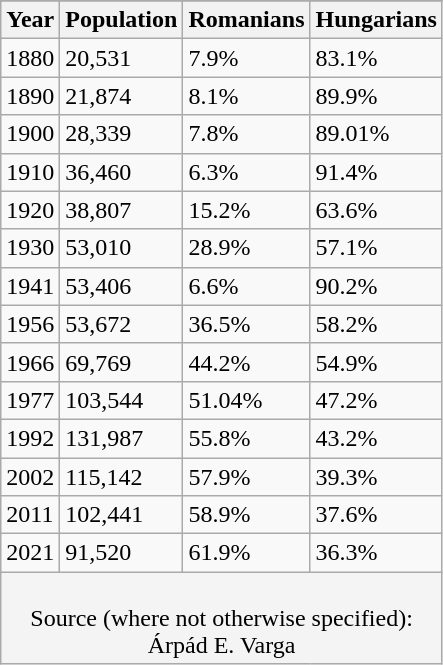<table class="wikitable" border="0">
<tr>
</tr>
<tr>
<th>Year</th>
<th>Population</th>
<th>Romanians</th>
<th>Hungarians</th>
</tr>
<tr>
<td>1880</td>
<td> 20,531</td>
<td>7.9%</td>
<td>83.1%</td>
</tr>
<tr>
<td>1890</td>
<td> 21,874</td>
<td>8.1%</td>
<td>89.9%</td>
</tr>
<tr>
<td>1900</td>
<td> 28,339</td>
<td>7.8%</td>
<td>89.01%</td>
</tr>
<tr>
<td>1910</td>
<td> 36,460</td>
<td>6.3%</td>
<td>91.4%</td>
</tr>
<tr>
<td>1920</td>
<td> 38,807</td>
<td>15.2%</td>
<td>63.6%</td>
</tr>
<tr>
<td>1930</td>
<td> 53,010</td>
<td>28.9%</td>
<td>57.1%</td>
</tr>
<tr>
<td>1941</td>
<td> 53,406</td>
<td>6.6%</td>
<td>90.2%</td>
</tr>
<tr>
<td>1956</td>
<td> 53,672</td>
<td>36.5%</td>
<td>58.2%</td>
</tr>
<tr>
<td>1966</td>
<td> 69,769</td>
<td>44.2%</td>
<td>54.9%</td>
</tr>
<tr>
<td>1977</td>
<td> 103,544</td>
<td>51.04%</td>
<td>47.2%</td>
</tr>
<tr>
<td>1992</td>
<td> 131,987</td>
<td>55.8%</td>
<td>43.2%</td>
</tr>
<tr>
<td>2002</td>
<td> 115,142</td>
<td>57.9%</td>
<td>39.3%</td>
</tr>
<tr>
<td>2011</td>
<td> 102,441</td>
<td>58.9%</td>
<td>37.6%</td>
</tr>
<tr>
<td>2021</td>
<td> 91,520</td>
<td>61.9%</td>
<td>36.3%</td>
</tr>
<tr>
<td colspan="14" style="text-align:center; background:#f4f4f4;" height=24px><br>Source (where not otherwise specified):<br>Árpád E. Varga</td>
</tr>
</table>
